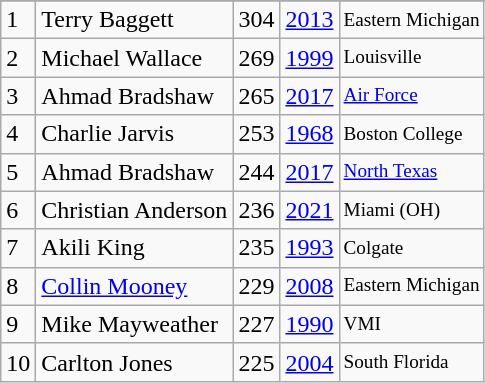<table class="wikitable">
<tr>
</tr>
<tr>
<td>1</td>
<td>Terry Baggett</td>
<td>304</td>
<td><a href='#'>2013</a></td>
<td style="font-size:80%;">Eastern Michigan</td>
</tr>
<tr>
<td>2</td>
<td>Michael Wallace</td>
<td>269</td>
<td><a href='#'>1999</a></td>
<td style="font-size:80%;">Louisville</td>
</tr>
<tr>
<td>3</td>
<td>Ahmad Bradshaw</td>
<td>265</td>
<td><a href='#'>2017</a></td>
<td style="font-size:80%;"><a href='#'>Air Force</a></td>
</tr>
<tr>
<td>4</td>
<td>Charlie Jarvis</td>
<td>253</td>
<td><a href='#'>1968</a></td>
<td style="font-size:80%;">Boston College</td>
</tr>
<tr>
<td>5</td>
<td>Ahmad Bradshaw</td>
<td>244</td>
<td><a href='#'>2017</a></td>
<td style="font-size:80%;"><a href='#'>North Texas</a></td>
</tr>
<tr>
<td>6</td>
<td>Christian Anderson</td>
<td>236</td>
<td><a href='#'>2021</a></td>
<td style="font-size:80%;">Miami (OH)</td>
</tr>
<tr>
<td>7</td>
<td>Akili King</td>
<td>235</td>
<td><a href='#'>1993</a></td>
<td style="font-size:80%;">Colgate</td>
</tr>
<tr>
<td>8</td>
<td><a href='#'>Collin Mooney</a></td>
<td>229</td>
<td><a href='#'>2008</a></td>
<td style="font-size:80%;">Eastern Michigan</td>
</tr>
<tr>
<td>9</td>
<td>Mike Mayweather</td>
<td>227</td>
<td><a href='#'>1990</a></td>
<td style="font-size:80%;">VMI</td>
</tr>
<tr>
<td>10</td>
<td>Carlton Jones</td>
<td>225</td>
<td><a href='#'>2004</a></td>
<td style="font-size:80%;">South Florida</td>
</tr>
</table>
